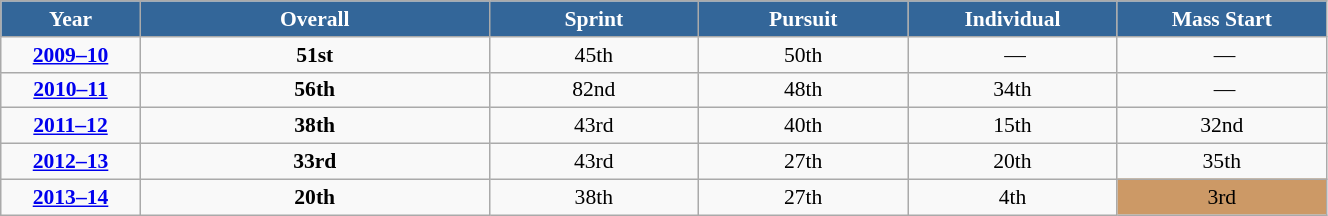<table class="wikitable" style="font-size:90%" width="70%">
<tr align="center" style="background-color:#369">
<td style="color:white;" width="10%"><strong>Year</strong></td>
<td style="color:white;" width="25%"><strong>Overall</strong></td>
<td style="color:white;" width="15%"><strong>Sprint</strong></td>
<td style="color:white;" width="15%"><strong>Pursuit</strong></td>
<td style="color:white;" width="15%"><strong>Individual</strong></td>
<td style="color:white;" width="15%"><strong>Mass Start</strong></td>
</tr>
<tr align="center">
<td><strong><a href='#'>2009–10</a></strong></td>
<td><strong>51st</strong></td>
<td>45th</td>
<td>50th</td>
<td> —</td>
<td> —</td>
</tr>
<tr align="center">
<td><strong><a href='#'>2010–11</a></strong></td>
<td><strong>56th</strong></td>
<td>82nd</td>
<td>48th</td>
<td>34th</td>
<td> —</td>
</tr>
<tr align="center">
<td><strong><a href='#'>2011–12</a></strong></td>
<td><strong>38th</strong></td>
<td>43rd</td>
<td>40th</td>
<td>15th</td>
<td>32nd</td>
</tr>
<tr align="center">
<td><strong><a href='#'>2012–13</a></strong></td>
<td><strong>33rd</strong></td>
<td>43rd</td>
<td>27th</td>
<td>20th</td>
<td>35th</td>
</tr>
<tr align="center">
<td><strong><a href='#'>2013–14</a></strong></td>
<td><strong>20th</strong></td>
<td>38th</td>
<td>27th</td>
<td>4th</td>
<td bgcolor=CC9966>3rd</td>
</tr>
</table>
